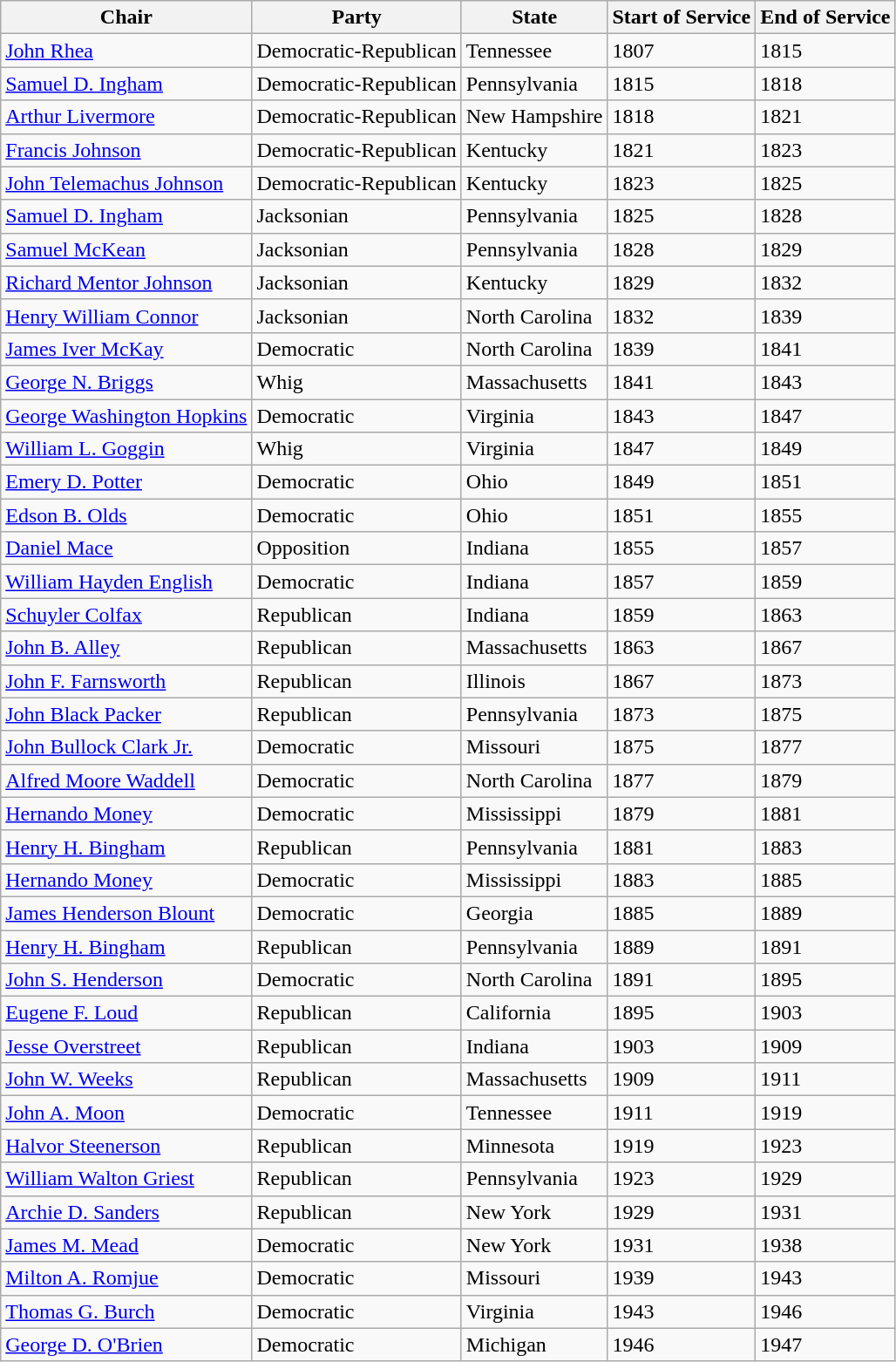<table class=wikitable>
<tr>
<th>Chair</th>
<th>Party</th>
<th>State</th>
<th>Start of Service</th>
<th>End of Service</th>
</tr>
<tr>
<td><a href='#'>John Rhea</a></td>
<td>Democratic-Republican</td>
<td>Tennessee</td>
<td>1807</td>
<td>1815</td>
</tr>
<tr>
<td><a href='#'>Samuel D. Ingham</a></td>
<td>Democratic-Republican</td>
<td>Pennsylvania</td>
<td>1815</td>
<td>1818</td>
</tr>
<tr>
<td><a href='#'>Arthur Livermore</a></td>
<td>Democratic-Republican</td>
<td>New Hampshire</td>
<td>1818</td>
<td>1821</td>
</tr>
<tr>
<td><a href='#'>Francis Johnson</a></td>
<td>Democratic-Republican</td>
<td>Kentucky</td>
<td>1821</td>
<td>1823</td>
</tr>
<tr>
<td><a href='#'>John Telemachus Johnson</a></td>
<td>Democratic-Republican</td>
<td>Kentucky</td>
<td>1823</td>
<td>1825</td>
</tr>
<tr>
<td><a href='#'>Samuel D. Ingham</a></td>
<td>Jacksonian</td>
<td>Pennsylvania</td>
<td>1825</td>
<td>1828</td>
</tr>
<tr>
<td><a href='#'>Samuel McKean</a></td>
<td>Jacksonian</td>
<td>Pennsylvania</td>
<td>1828</td>
<td>1829</td>
</tr>
<tr>
<td><a href='#'>Richard Mentor Johnson</a></td>
<td>Jacksonian</td>
<td>Kentucky</td>
<td>1829</td>
<td>1832</td>
</tr>
<tr>
<td><a href='#'>Henry William Connor</a></td>
<td>Jacksonian</td>
<td>North Carolina</td>
<td>1832</td>
<td>1839</td>
</tr>
<tr>
<td><a href='#'>James Iver McKay</a></td>
<td>Democratic</td>
<td>North Carolina</td>
<td>1839</td>
<td>1841</td>
</tr>
<tr>
<td><a href='#'>George N. Briggs</a></td>
<td>Whig</td>
<td>Massachusetts</td>
<td>1841</td>
<td>1843</td>
</tr>
<tr>
<td><a href='#'>George Washington Hopkins</a></td>
<td>Democratic</td>
<td>Virginia</td>
<td>1843</td>
<td>1847</td>
</tr>
<tr>
<td><a href='#'>William L. Goggin</a></td>
<td>Whig</td>
<td>Virginia</td>
<td>1847</td>
<td>1849</td>
</tr>
<tr>
<td><a href='#'>Emery D. Potter</a></td>
<td>Democratic</td>
<td>Ohio</td>
<td>1849</td>
<td>1851</td>
</tr>
<tr>
<td><a href='#'>Edson B. Olds</a></td>
<td>Democratic</td>
<td>Ohio</td>
<td>1851</td>
<td>1855</td>
</tr>
<tr>
<td><a href='#'>Daniel Mace</a></td>
<td>Opposition</td>
<td>Indiana</td>
<td>1855</td>
<td>1857</td>
</tr>
<tr>
<td><a href='#'>William Hayden English</a></td>
<td>Democratic</td>
<td>Indiana</td>
<td>1857</td>
<td>1859</td>
</tr>
<tr>
<td><a href='#'>Schuyler Colfax</a></td>
<td>Republican</td>
<td>Indiana</td>
<td>1859</td>
<td>1863</td>
</tr>
<tr>
<td><a href='#'>John B. Alley</a></td>
<td>Republican</td>
<td>Massachusetts</td>
<td>1863</td>
<td>1867</td>
</tr>
<tr>
<td><a href='#'>John F. Farnsworth</a></td>
<td>Republican</td>
<td>Illinois</td>
<td>1867</td>
<td>1873</td>
</tr>
<tr>
<td><a href='#'>John Black Packer</a></td>
<td>Republican</td>
<td>Pennsylvania</td>
<td>1873</td>
<td>1875</td>
</tr>
<tr>
<td><a href='#'>John Bullock Clark Jr.</a></td>
<td>Democratic</td>
<td>Missouri</td>
<td>1875</td>
<td>1877</td>
</tr>
<tr>
<td><a href='#'>Alfred Moore Waddell</a></td>
<td>Democratic</td>
<td>North Carolina</td>
<td>1877</td>
<td>1879</td>
</tr>
<tr>
<td><a href='#'>Hernando Money</a></td>
<td>Democratic</td>
<td>Mississippi</td>
<td>1879</td>
<td>1881</td>
</tr>
<tr>
<td><a href='#'>Henry H. Bingham</a></td>
<td>Republican</td>
<td>Pennsylvania</td>
<td>1881</td>
<td>1883</td>
</tr>
<tr>
<td><a href='#'>Hernando Money</a></td>
<td>Democratic</td>
<td>Mississippi</td>
<td>1883</td>
<td>1885</td>
</tr>
<tr>
<td><a href='#'>James Henderson Blount</a></td>
<td>Democratic</td>
<td>Georgia</td>
<td>1885</td>
<td>1889</td>
</tr>
<tr>
<td><a href='#'>Henry H. Bingham</a></td>
<td>Republican</td>
<td>Pennsylvania</td>
<td>1889</td>
<td>1891</td>
</tr>
<tr>
<td><a href='#'>John S. Henderson</a></td>
<td>Democratic</td>
<td>North Carolina</td>
<td>1891</td>
<td>1895</td>
</tr>
<tr>
<td><a href='#'>Eugene F. Loud</a></td>
<td>Republican</td>
<td>California</td>
<td>1895</td>
<td>1903</td>
</tr>
<tr>
<td><a href='#'>Jesse Overstreet</a></td>
<td>Republican</td>
<td>Indiana</td>
<td>1903</td>
<td>1909</td>
</tr>
<tr>
<td><a href='#'>John W. Weeks</a></td>
<td>Republican</td>
<td>Massachusetts</td>
<td>1909</td>
<td>1911</td>
</tr>
<tr>
<td><a href='#'>John A. Moon</a></td>
<td>Democratic</td>
<td>Tennessee</td>
<td>1911</td>
<td>1919</td>
</tr>
<tr>
<td><a href='#'>Halvor Steenerson</a></td>
<td>Republican</td>
<td>Minnesota</td>
<td>1919</td>
<td>1923</td>
</tr>
<tr>
<td><a href='#'>William Walton Griest</a></td>
<td>Republican</td>
<td>Pennsylvania</td>
<td>1923</td>
<td>1929</td>
</tr>
<tr>
<td><a href='#'>Archie D. Sanders</a></td>
<td>Republican</td>
<td>New York</td>
<td>1929</td>
<td>1931</td>
</tr>
<tr>
<td><a href='#'>James M. Mead</a></td>
<td>Democratic</td>
<td>New York</td>
<td>1931</td>
<td>1938</td>
</tr>
<tr>
<td><a href='#'>Milton A. Romjue</a></td>
<td>Democratic</td>
<td>Missouri</td>
<td>1939</td>
<td>1943</td>
</tr>
<tr>
<td><a href='#'>Thomas G. Burch</a></td>
<td>Democratic</td>
<td>Virginia</td>
<td>1943</td>
<td>1946</td>
</tr>
<tr>
<td><a href='#'>George D. O'Brien</a></td>
<td>Democratic</td>
<td>Michigan</td>
<td>1946</td>
<td>1947</td>
</tr>
</table>
